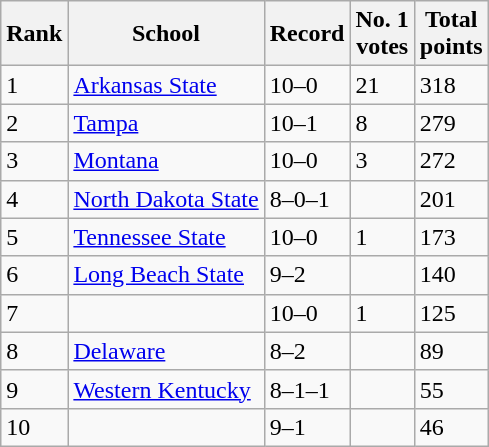<table class="wikitable">
<tr>
<th>Rank</th>
<th>School</th>
<th>Record</th>
<th>No. 1<br>votes</th>
<th>Total<br>points</th>
</tr>
<tr>
<td>1</td>
<td><a href='#'>Arkansas State</a></td>
<td>10–0</td>
<td>21</td>
<td>318</td>
</tr>
<tr>
<td>2</td>
<td><a href='#'>Tampa</a></td>
<td>10–1</td>
<td>8</td>
<td>279</td>
</tr>
<tr>
<td>3</td>
<td><a href='#'>Montana</a></td>
<td>10–0</td>
<td>3</td>
<td>272</td>
</tr>
<tr>
<td>4</td>
<td><a href='#'>North Dakota State</a></td>
<td>8–0–1</td>
<td></td>
<td>201</td>
</tr>
<tr>
<td>5</td>
<td><a href='#'>Tennessee State</a></td>
<td>10–0</td>
<td>1</td>
<td>173</td>
</tr>
<tr>
<td>6</td>
<td><a href='#'>Long Beach State</a></td>
<td>9–2</td>
<td></td>
<td>140</td>
</tr>
<tr>
<td>7</td>
<td></td>
<td>10–0</td>
<td>1</td>
<td>125</td>
</tr>
<tr>
<td>8</td>
<td><a href='#'>Delaware</a></td>
<td>8–2</td>
<td></td>
<td>89</td>
</tr>
<tr>
<td>9</td>
<td><a href='#'>Western Kentucky</a></td>
<td>8–1–1</td>
<td></td>
<td>55</td>
</tr>
<tr>
<td>10</td>
<td></td>
<td>9–1</td>
<td></td>
<td>46</td>
</tr>
</table>
